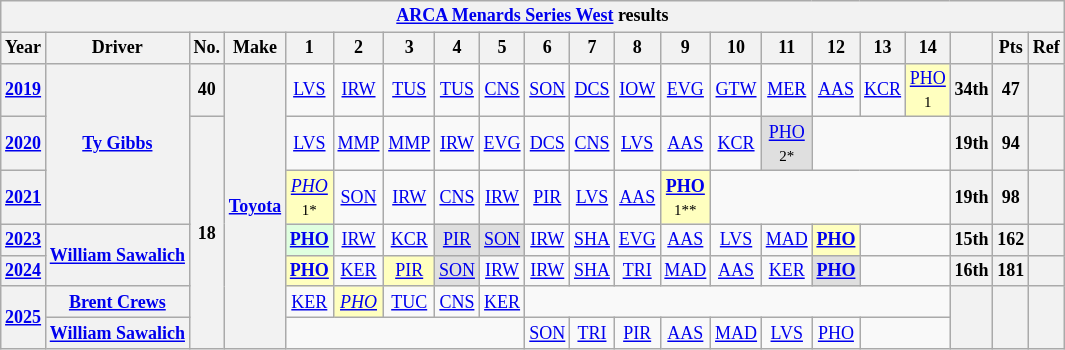<table class="wikitable mw-collapsible mw-collapsed" style="text-align:center; font-size:75%">
<tr>
<th colspan=21><a href='#'>ARCA Menards Series West</a> results</th>
</tr>
<tr>
<th>Year</th>
<th>Driver</th>
<th>No.</th>
<th>Make</th>
<th>1</th>
<th>2</th>
<th>3</th>
<th>4</th>
<th>5</th>
<th>6</th>
<th>7</th>
<th>8</th>
<th>9</th>
<th>10</th>
<th>11</th>
<th>12</th>
<th>13</th>
<th>14</th>
<th></th>
<th>Pts</th>
<th>Ref</th>
</tr>
<tr>
<th><a href='#'>2019</a></th>
<th rowspan="3"><a href='#'>Ty Gibbs</a></th>
<th>40</th>
<th rowspan=7><a href='#'>Toyota</a></th>
<td><a href='#'>LVS</a></td>
<td><a href='#'>IRW</a></td>
<td><a href='#'>TUS</a></td>
<td><a href='#'>TUS</a></td>
<td><a href='#'>CNS</a></td>
<td><a href='#'>SON</a></td>
<td><a href='#'>DCS</a></td>
<td><a href='#'>IOW</a></td>
<td><a href='#'>EVG</a></td>
<td><a href='#'>GTW</a></td>
<td><a href='#'>MER</a></td>
<td><a href='#'>AAS</a></td>
<td><a href='#'>KCR</a></td>
<td style="background:#FFFFBF;"><a href='#'>PHO</a><br><small>1</small></td>
<th>34th</th>
<th>47</th>
<th></th>
</tr>
<tr>
<th><a href='#'>2020</a></th>
<th rowspan=6>18</th>
<td><a href='#'>LVS</a></td>
<td><a href='#'>MMP</a></td>
<td><a href='#'>MMP</a></td>
<td><a href='#'>IRW</a></td>
<td><a href='#'>EVG</a></td>
<td><a href='#'>DCS</a></td>
<td><a href='#'>CNS</a></td>
<td><a href='#'>LVS</a></td>
<td><a href='#'>AAS</a></td>
<td><a href='#'>KCR</a></td>
<td style="background:#DFDFDF;"><a href='#'>PHO</a><br><small>2*</small></td>
<td colspan=3></td>
<th>19th</th>
<th>94</th>
<th></th>
</tr>
<tr>
<th><a href='#'>2021</a></th>
<td style="background:#FFFFBF;"><em><a href='#'>PHO</a></em><br><small>1*</small></td>
<td><a href='#'>SON</a></td>
<td><a href='#'>IRW</a></td>
<td><a href='#'>CNS</a></td>
<td><a href='#'>IRW</a></td>
<td><a href='#'>PIR</a></td>
<td><a href='#'>LVS</a></td>
<td><a href='#'>AAS</a></td>
<td style="background:#FFFFBF;"><strong><a href='#'>PHO</a></strong><br><small>1**</small></td>
<td colspan=5></td>
<th>19th</th>
<th>98</th>
<th></th>
</tr>
<tr>
<th><a href='#'>2023</a></th>
<th rowspan=2 nowrap><a href='#'>William Sawalich</a></th>
<td style="background:#DFFFDF;"><strong><a href='#'>PHO</a></strong><br></td>
<td><a href='#'>IRW</a></td>
<td><a href='#'>KCR</a></td>
<td style="background:#DFDFDF;"><a href='#'>PIR</a><br></td>
<td style="background:#DFDFDF;"><a href='#'>SON</a><br></td>
<td><a href='#'>IRW</a></td>
<td><a href='#'>SHA</a></td>
<td><a href='#'>EVG</a></td>
<td><a href='#'>AAS</a></td>
<td><a href='#'>LVS</a></td>
<td><a href='#'>MAD</a></td>
<td style="background:#FFFFBF;"><strong><a href='#'>PHO</a></strong><br></td>
<td colspan=2></td>
<th>15th</th>
<th>162</th>
<th></th>
</tr>
<tr>
<th><a href='#'>2024</a></th>
<td style="background:#FFFFBF;"><strong><a href='#'>PHO</a></strong><br></td>
<td><a href='#'>KER</a></td>
<td style="background:#FFFFBF;"><a href='#'>PIR</a><br></td>
<td style="background:#DFDFDF;"><a href='#'>SON</a><br></td>
<td><a href='#'>IRW</a></td>
<td><a href='#'>IRW</a></td>
<td><a href='#'>SHA</a></td>
<td><a href='#'>TRI</a></td>
<td><a href='#'>MAD</a></td>
<td><a href='#'>AAS</a></td>
<td><a href='#'>KER</a></td>
<td style="background:#DFDFDF;"><strong><a href='#'>PHO</a></strong><br></td>
<td colspan=2></td>
<th>16th</th>
<th>181</th>
<th></th>
</tr>
<tr>
<th rowspan="2"><a href='#'>2025</a></th>
<th><a href='#'>Brent Crews</a></th>
<td><a href='#'>KER</a></td>
<td style="background:#FFFFBF;"><em><a href='#'>PHO</a></em><br></td>
<td><a href='#'>TUC</a></td>
<td><a href='#'>CNS</a></td>
<td><a href='#'>KER</a></td>
<td colspan="9"></td>
<th rowspan="2"></th>
<th rowspan="2"></th>
<th rowspan="2"></th>
</tr>
<tr>
<th><a href='#'>William Sawalich</a></th>
<td colspan="5"></td>
<td><a href='#'>SON</a></td>
<td><a href='#'>TRI</a></td>
<td><a href='#'>PIR</a></td>
<td><a href='#'>AAS</a></td>
<td><a href='#'>MAD</a></td>
<td><a href='#'>LVS</a></td>
<td><a href='#'>PHO</a></td>
<td colspan="2"></td>
</tr>
</table>
